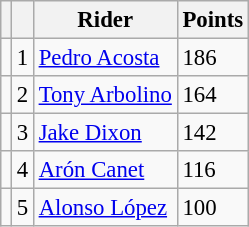<table class="wikitable" style="font-size: 95%;">
<tr>
<th></th>
<th></th>
<th>Rider</th>
<th>Points</th>
</tr>
<tr>
<td></td>
<td align=center>1</td>
<td> <a href='#'>Pedro Acosta</a></td>
<td align=left>186</td>
</tr>
<tr>
<td></td>
<td align=center>2</td>
<td> <a href='#'>Tony Arbolino</a></td>
<td align=left>164</td>
</tr>
<tr>
<td></td>
<td align=center>3</td>
<td> <a href='#'>Jake Dixon</a></td>
<td align=left>142</td>
</tr>
<tr>
<td></td>
<td align=center>4</td>
<td> <a href='#'>Arón Canet</a></td>
<td align=left>116</td>
</tr>
<tr>
<td></td>
<td align=center>5</td>
<td> <a href='#'>Alonso López</a></td>
<td align=left>100</td>
</tr>
</table>
